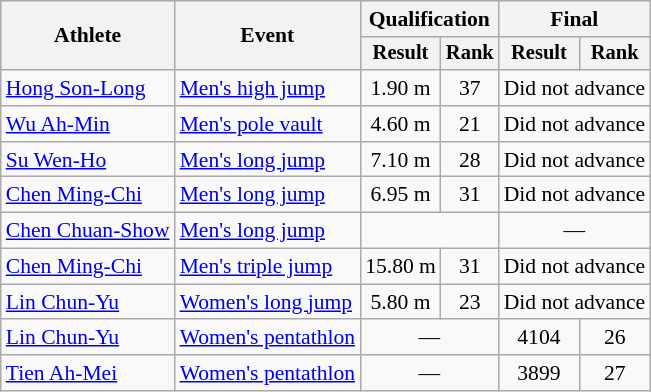<table class="wikitable" style="font-size:90%; text-align:center">
<tr>
<th rowspan="2">Athlete</th>
<th rowspan="2">Event</th>
<th colspan="2">Qualification</th>
<th colspan="2">Final</th>
</tr>
<tr style="font-size:95%">
<th>Result</th>
<th>Rank</th>
<th>Result</th>
<th>Rank</th>
</tr>
<tr>
<td align="left"><a href='#'>Hong Son-Long</a></td>
<td align="left"><a href='#'>Men's high jump</a></td>
<td>1.90 m</td>
<td>37</td>
<td colspan="2">Did not advance</td>
</tr>
<tr>
<td align="left"><a href='#'>Wu Ah-Min</a></td>
<td align="left"><a href='#'>Men's pole vault</a></td>
<td>4.60 m</td>
<td>21</td>
<td colspan="2">Did not advance</td>
</tr>
<tr>
<td align="left"><a href='#'>Su Wen-Ho</a></td>
<td align="left"><a href='#'>Men's long jump</a></td>
<td>7.10 m</td>
<td>28</td>
<td colspan="2">Did not advance</td>
</tr>
<tr>
<td align="left"><a href='#'>Chen Ming-Chi</a></td>
<td align="left"><a href='#'>Men's long jump</a></td>
<td>6.95 m</td>
<td>31</td>
<td colspan="2">Did not advance</td>
</tr>
<tr>
<td align="left"><a href='#'>Chen Chuan-Show</a></td>
<td align="left"><a href='#'>Men's long jump</a></td>
<td colspan="2"></td>
<td colspan="2">—</td>
</tr>
<tr>
<td align="left"><a href='#'>Chen Ming-Chi</a></td>
<td align="left"><a href='#'>Men's triple jump</a></td>
<td>15.80 m</td>
<td>31</td>
<td colspan="2">Did not advance</td>
</tr>
<tr>
<td align="left"><a href='#'>Lin Chun-Yu</a></td>
<td align="left"><a href='#'>Women's long jump</a></td>
<td>5.80 m</td>
<td>23</td>
<td colspan="2">Did not advance</td>
</tr>
<tr>
<td align="left"><a href='#'>Lin Chun-Yu</a></td>
<td align="left"><a href='#'>Women's pentathlon</a></td>
<td colspan="2">—</td>
<td>4104</td>
<td>26</td>
</tr>
<tr>
<td align="left"><a href='#'>Tien Ah-Mei</a></td>
<td align="left"><a href='#'>Women's pentathlon</a></td>
<td colspan="2">—</td>
<td>3899</td>
<td>27</td>
</tr>
</table>
